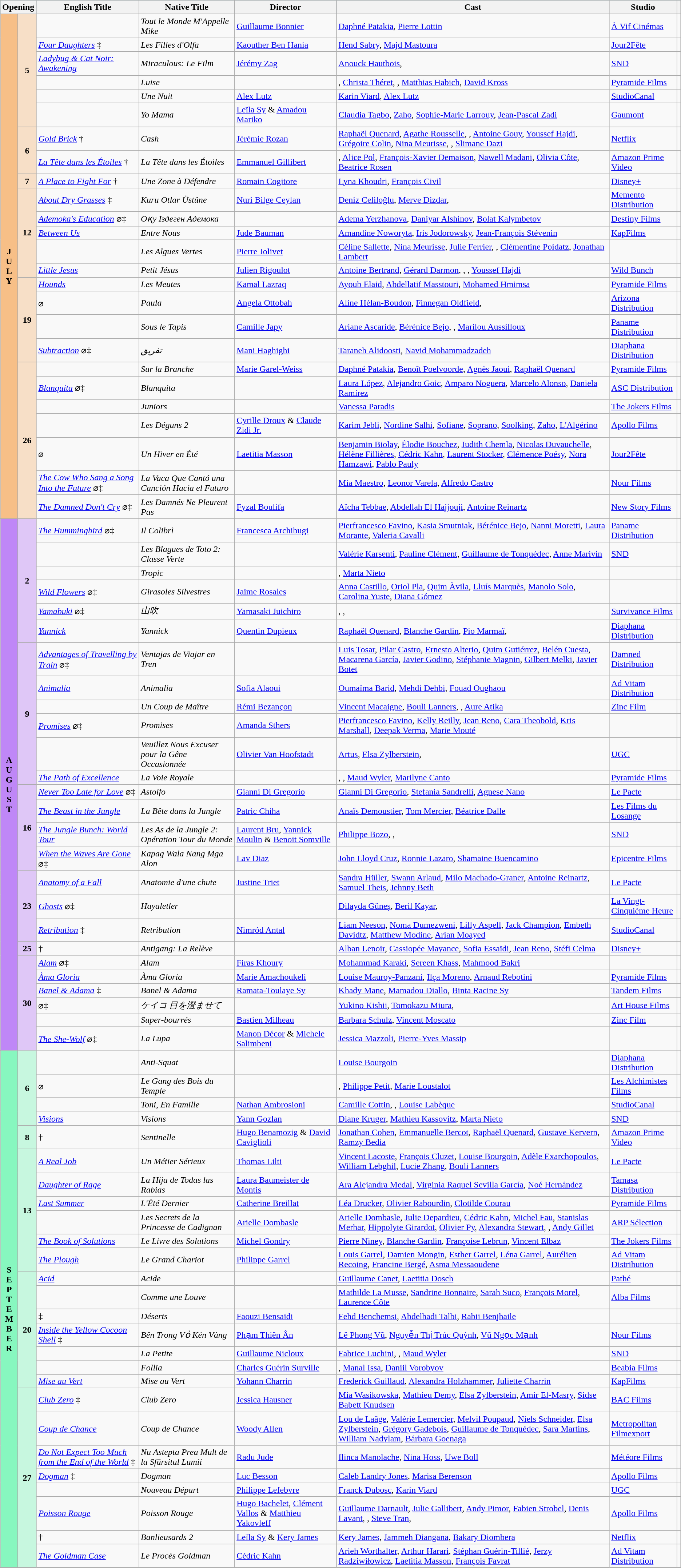<table class="wikitable sortable">
<tr style="background:#b0e0e6; text-align:center;">
<th colspan="2">Opening</th>
<th>English Title</th>
<th>Native Title</th>
<th>Director</th>
<th>Cast</th>
<th>Studio</th>
<th></th>
</tr>
<tr>
<th rowspan="25" style="text-align:center; background:#f7bf87; ">J<br>U<br>L<br>Y</th>
<td rowspan="6" style="text-align:center; background:#f7dfc7"><strong>5</strong></td>
<td><em></em></td>
<td><em>Tout le Monde M'Appelle Mike</em></td>
<td><a href='#'>Guillaume Bonnier</a></td>
<td><a href='#'>Daphné Patakia</a>, <a href='#'>Pierre Lottin</a></td>
<td><a href='#'>À Vif Cinémas</a></td>
<td></td>
</tr>
<tr>
<td><em><a href='#'>Four Daughters</a></em> ‡</td>
<td><em>Les Filles d'Olfa</em></td>
<td><a href='#'>Kaouther Ben Hania</a></td>
<td><a href='#'>Hend Sabry</a>, <a href='#'>Majd Mastoura</a></td>
<td><a href='#'>Jour2Fête</a></td>
<td></td>
</tr>
<tr>
<td><em><a href='#'>Ladybug & Cat Noir: Awakening</a></em></td>
<td><em>Miraculous: Le Film</em></td>
<td><a href='#'>Jérémy Zag</a></td>
<td><a href='#'>Anouck Hautbois</a>, </td>
<td><a href='#'>SND</a></td>
<td></td>
</tr>
<tr>
<td><em></em></td>
<td><em>Luise</em></td>
<td></td>
<td>, <a href='#'>Christa Théret</a>, , <a href='#'>Matthias Habich</a>, <a href='#'>David Kross</a></td>
<td><a href='#'>Pyramide Films</a></td>
<td></td>
</tr>
<tr>
<td><em></em></td>
<td><em>Une Nuit</em></td>
<td><a href='#'>Alex Lutz</a></td>
<td><a href='#'>Karin Viard</a>, <a href='#'>Alex Lutz</a></td>
<td><a href='#'>StudioCanal</a></td>
<td></td>
</tr>
<tr>
<td><em></em></td>
<td><em>Yo Mama</em></td>
<td><a href='#'>Leïla Sy</a> & <a href='#'>Amadou Mariko</a></td>
<td><a href='#'>Claudia Tagbo</a>, <a href='#'>Zaho</a>, <a href='#'>Sophie-Marie Larrouy</a>, <a href='#'>Jean-Pascal Zadi</a></td>
<td><a href='#'>Gaumont</a></td>
<td></td>
</tr>
<tr>
<td rowspan="2" style="text-align:center; background:#f7dfc7"><strong>6</strong></td>
<td><em><a href='#'>Gold Brick</a></em> †</td>
<td><em>Cash</em></td>
<td><a href='#'>Jérémie Rozan</a></td>
<td><a href='#'>Raphaël Quenard</a>, <a href='#'>Agathe Rousselle</a>, , <a href='#'>Antoine Gouy</a>, <a href='#'>Youssef Hajdi</a>, <a href='#'>Grégoire Colin</a>, <a href='#'>Nina Meurisse</a>, , <a href='#'>Slimane Dazi</a></td>
<td><a href='#'>Netflix</a></td>
<td></td>
</tr>
<tr>
<td><em><a href='#'>La Tête dans les Étoiles</a></em> †</td>
<td><em>La Tête dans les Étoiles</em></td>
<td><a href='#'>Emmanuel Gillibert</a></td>
<td>, <a href='#'>Alice Pol</a>, <a href='#'>François-Xavier Demaison</a>, <a href='#'>Nawell Madani</a>, <a href='#'>Olivia Côte</a>, <a href='#'>Beatrice Rosen</a></td>
<td><a href='#'>Amazon Prime Video</a></td>
<td></td>
</tr>
<tr>
<td rowspan="1" style="text-align:center; background:#f7dfc7"><strong>7</strong></td>
<td><em><a href='#'>A Place to Fight For</a></em> †</td>
<td><em>Une Zone à Défendre</em></td>
<td><a href='#'>Romain Cogitore</a></td>
<td><a href='#'>Lyna Khoudri</a>, <a href='#'>François Civil</a></td>
<td><a href='#'>Disney+</a></td>
<td></td>
</tr>
<tr>
<td rowspan="5" style="text-align:center; background:#f7dfc7"><strong>12</strong></td>
<td><em><a href='#'>About Dry Grasses</a></em> ‡</td>
<td><em>Kuru Otlar Üstüne</em></td>
<td><a href='#'>Nuri Bilge Ceylan</a></td>
<td><a href='#'>Deniz Celiloğlu</a>, <a href='#'>Merve Dizdar</a>, </td>
<td><a href='#'>Memento Distribution</a></td>
<td></td>
</tr>
<tr>
<td><em><a href='#'>Ademoka's Education</a></em> ⌀‡</td>
<td><em>Оқу Iздеген Адемока</em></td>
<td></td>
<td><a href='#'>Adema Yerzhanova</a>, <a href='#'>Daniyar Alshinov</a>, <a href='#'>Bolat Kalymbetov</a></td>
<td><a href='#'>Destiny Films</a></td>
<td></td>
</tr>
<tr>
<td><em><a href='#'>Between Us</a></em></td>
<td><em>Entre Nous</em></td>
<td><a href='#'>Jude Bauman</a></td>
<td><a href='#'>Amandine Noworyta</a>, <a href='#'>Iris Jodorowsky</a>, <a href='#'>Jean-François Stévenin</a></td>
<td><a href='#'>KapFilms</a></td>
<td></td>
</tr>
<tr>
<td><em></em></td>
<td><em>Les Algues Vertes</em></td>
<td><a href='#'>Pierre Jolivet</a></td>
<td><a href='#'>Céline Sallette</a>, <a href='#'>Nina Meurisse</a>, <a href='#'>Julie Ferrier</a>, , <a href='#'>Clémentine Poidatz</a>, <a href='#'>Jonathan Lambert</a></td>
<td></td>
<td></td>
</tr>
<tr>
<td><em><a href='#'>Little Jesus</a></em></td>
<td><em>Petit Jésus</em></td>
<td><a href='#'>Julien Rigoulot</a></td>
<td><a href='#'>Antoine Bertrand</a>, <a href='#'>Gérard Darmon</a>, , , <a href='#'>Youssef Hajdi</a></td>
<td><a href='#'>Wild Bunch</a></td>
<td></td>
</tr>
<tr>
<td rowspan="4" style="text-align:center; background:#f7dfc7"><strong>19</strong></td>
<td><em><a href='#'>Hounds</a></em></td>
<td><em>Les Meutes</em></td>
<td><a href='#'>Kamal Lazraq</a></td>
<td><a href='#'>Ayoub Elaid</a>, <a href='#'>Abdellatif Masstouri</a>, <a href='#'>Mohamed Hmimsa</a></td>
<td><a href='#'>Pyramide Films</a></td>
<td></td>
</tr>
<tr>
<td><em></em> ⌀</td>
<td><em>Paula</em></td>
<td><a href='#'>Angela Ottobah</a></td>
<td><a href='#'>Aline Hélan-Boudon</a>, <a href='#'>Finnegan Oldfield</a>, </td>
<td><a href='#'>Arizona Distribution</a></td>
<td></td>
</tr>
<tr>
<td><em></em></td>
<td><em>Sous le Tapis</em></td>
<td><a href='#'>Camille Japy</a></td>
<td><a href='#'>Ariane Ascaride</a>, <a href='#'>Bérénice Bejo</a>, , <a href='#'>Marilou Aussilloux</a></td>
<td><a href='#'>Paname Distribution</a></td>
<td></td>
</tr>
<tr>
<td><em><a href='#'>Subtraction</a></em> ⌀‡</td>
<td><em>تفریق</em></td>
<td><a href='#'>Mani Haghighi</a></td>
<td><a href='#'>Taraneh Alidoosti</a>, <a href='#'>Navid Mohammadzadeh</a></td>
<td><a href='#'>Diaphana Distribution</a></td>
<td></td>
</tr>
<tr>
<td rowspan="7" style="text-align:center; background:#f7dfc7"><strong>26</strong></td>
<td><em></em></td>
<td><em>Sur la Branche</em></td>
<td><a href='#'>Marie Garel-Weiss</a></td>
<td><a href='#'>Daphné Patakia</a>, <a href='#'>Benoît Poelvoorde</a>, <a href='#'>Agnès Jaoui</a>, <a href='#'>Raphaël Quenard</a></td>
<td><a href='#'>Pyramide Films</a></td>
<td></td>
</tr>
<tr>
<td><em><a href='#'>Blanquita</a></em> ⌀‡</td>
<td><em>Blanquita</em></td>
<td></td>
<td><a href='#'>Laura López</a>, <a href='#'>Alejandro Goic</a>, <a href='#'>Amparo Noguera</a>, <a href='#'>Marcelo Alonso</a>, <a href='#'>Daniela Ramírez</a></td>
<td><a href='#'>ASC Distribution</a></td>
<td></td>
</tr>
<tr>
<td><em></em></td>
<td><em>Juniors</em></td>
<td></td>
<td><a href='#'>Vanessa Paradis</a></td>
<td><a href='#'>The Jokers Films</a></td>
<td></td>
</tr>
<tr>
<td><em></em></td>
<td><em>Les Déguns 2</em></td>
<td><a href='#'>Cyrille Droux</a> & <a href='#'>Claude Zidi Jr.</a></td>
<td><a href='#'>Karim Jebli</a>, <a href='#'>Nordine Salhi</a>, <a href='#'>Sofiane</a>, <a href='#'>Soprano</a>, <a href='#'>Soolking</a>, <a href='#'>Zaho</a>, <a href='#'>L'Algérino</a></td>
<td><a href='#'>Apollo Films</a></td>
<td></td>
</tr>
<tr>
<td><em></em> ⌀</td>
<td><em>Un Hiver en Été</em></td>
<td><a href='#'>Laetitia Masson</a></td>
<td><a href='#'>Benjamin Biolay</a>, <a href='#'>Élodie Bouchez</a>, <a href='#'>Judith Chemla</a>, <a href='#'>Nicolas Duvauchelle</a>, <a href='#'>Hélène Fillières</a>, <a href='#'>Cédric Kahn</a>, <a href='#'>Laurent Stocker</a>, <a href='#'>Clémence Poésy</a>, <a href='#'>Nora Hamzawi</a>, <a href='#'>Pablo Pauly</a></td>
<td><a href='#'>Jour2Fête</a></td>
<td></td>
</tr>
<tr>
<td><em><a href='#'>The Cow Who Sang a Song Into the Future</a></em> ⌀‡</td>
<td><em>La Vaca Que Cantó una Canción Hacia el Futuro</em></td>
<td></td>
<td><a href='#'>Mía Maestro</a>, <a href='#'>Leonor Varela</a>, <a href='#'>Alfredo Castro</a></td>
<td><a href='#'>Nour Films</a></td>
<td></td>
</tr>
<tr>
<td><em><a href='#'>The Damned Don't Cry</a></em> ⌀‡</td>
<td><em>Les Damnés Ne Pleurent Pas</em></td>
<td><a href='#'>Fyzal Boulifa</a></td>
<td><a href='#'>Aïcha Tebbae</a>, <a href='#'>Abdellah El Hajjouji</a>, <a href='#'>Antoine Reinartz</a></td>
<td><a href='#'>New Story Films</a></td>
<td></td>
</tr>
<tr>
<th rowspan="26" style="text-align:center; background:#bf87f7; ">A<br>U<br>G<br>U<br>S<br>T</th>
<td rowspan="6" style="text-align:center;background:#dfc7f7;"><strong>2</strong></td>
<td><em><a href='#'>The Hummingbird</a></em> ⌀‡</td>
<td><em>Il Colibrì</em></td>
<td><a href='#'>Francesca Archibugi</a></td>
<td><a href='#'>Pierfrancesco Favino</a>, <a href='#'>Kasia Smutniak</a>, <a href='#'>Bérénice Bejo</a>, <a href='#'>Nanni Moretti</a>, <a href='#'>Laura Morante</a>, <a href='#'>Valeria Cavalli</a></td>
<td><a href='#'>Paname Distribution</a></td>
<td></td>
</tr>
<tr>
<td><em></em></td>
<td><em>Les Blagues de Toto 2: Classe Verte</em></td>
<td></td>
<td><a href='#'>Valérie Karsenti</a>, <a href='#'>Pauline Clément</a>, <a href='#'>Guillaume de Tonquédec</a>, <a href='#'>Anne Marivin</a></td>
<td><a href='#'>SND</a></td>
<td></td>
</tr>
<tr>
<td><em></em></td>
<td><em>Tropic</em></td>
<td></td>
<td>, <a href='#'>Marta Nieto</a></td>
<td></td>
<td></td>
</tr>
<tr>
<td><em><a href='#'>Wild Flowers</a></em> ⌀‡</td>
<td><em>Girasoles Silvestres</em></td>
<td><a href='#'>Jaime Rosales</a></td>
<td><a href='#'>Anna Castillo</a>, <a href='#'>Oriol Pla</a>, <a href='#'>Quim Àvila</a>, <a href='#'>Lluís Marquès</a>, <a href='#'>Manolo Solo</a>, <a href='#'>Carolina Yuste</a>, <a href='#'>Diana Gómez</a></td>
<td></td>
<td></td>
</tr>
<tr>
<td><em><a href='#'>Yamabuki</a></em> ⌀‡</td>
<td><em>山吹</em></td>
<td><a href='#'>Yamasaki Juichiro</a></td>
<td>, , </td>
<td><a href='#'>Survivance Films</a></td>
<td></td>
</tr>
<tr>
<td><em><a href='#'>Yannick</a></em></td>
<td><em>Yannick</em></td>
<td><a href='#'>Quentin Dupieux</a></td>
<td><a href='#'>Raphaël Quenard</a>, <a href='#'>Blanche Gardin</a>, <a href='#'>Pio Marmaï</a>, </td>
<td><a href='#'>Diaphana Distribution</a></td>
<td></td>
</tr>
<tr>
<td rowspan="6" style="text-align:center;background:#dfc7f7;"><strong>9</strong></td>
<td><em><a href='#'>Advantages of Travelling by Train</a></em> ⌀‡</td>
<td><em>Ventajas de Viajar en Tren</em></td>
<td></td>
<td><a href='#'>Luis Tosar</a>, <a href='#'>Pilar Castro</a>, <a href='#'>Ernesto Alterio</a>, <a href='#'>Quim Gutiérrez</a>, <a href='#'>Belén Cuesta</a>, <a href='#'>Macarena García</a>, <a href='#'>Javier Godino</a>, <a href='#'>Stéphanie Magnin</a>, <a href='#'>Gilbert Melki</a>, <a href='#'>Javier Botet</a></td>
<td><a href='#'>Damned Distribution</a></td>
<td></td>
</tr>
<tr>
<td><em><a href='#'>Animalia</a></em></td>
<td><em>Animalia</em></td>
<td><a href='#'>Sofia Alaoui</a></td>
<td><a href='#'>Oumaïma Barid</a>, <a href='#'>Mehdi Dehbi</a>, <a href='#'>Fouad Oughaou</a></td>
<td><a href='#'>Ad Vitam Distribution</a></td>
<td></td>
</tr>
<tr>
<td><em></em></td>
<td><em>Un Coup de Maître</em></td>
<td><a href='#'>Rémi Bezançon</a></td>
<td><a href='#'>Vincent Macaigne</a>, <a href='#'>Bouli Lanners</a>, , <a href='#'>Aure Atika</a></td>
<td><a href='#'>Zinc Film</a></td>
<td></td>
</tr>
<tr>
<td><em><a href='#'>Promises</a></em> ⌀‡</td>
<td><em>Promises</em></td>
<td><a href='#'>Amanda Sthers</a></td>
<td><a href='#'>Pierfrancesco Favino</a>, <a href='#'>Kelly Reilly</a>, <a href='#'>Jean Reno</a>, <a href='#'>Cara Theobold</a>, <a href='#'>Kris Marshall</a>, <a href='#'>Deepak Verma</a>, <a href='#'>Marie Mouté</a></td>
<td></td>
<td></td>
</tr>
<tr>
<td><em></em></td>
<td><em>Veuillez Nous Excuser pour la Gêne Occasionnée</em></td>
<td><a href='#'>Olivier Van Hoofstadt</a></td>
<td><a href='#'>Artus</a>, <a href='#'>Elsa Zylberstein</a>, </td>
<td><a href='#'>UGC</a></td>
<td></td>
</tr>
<tr>
<td><em><a href='#'>The Path of Excellence</a></em></td>
<td><em>La Voie Royale</em></td>
<td></td>
<td>, , <a href='#'>Maud Wyler</a>, <a href='#'>Marilyne Canto</a></td>
<td><a href='#'>Pyramide Films</a></td>
<td></td>
</tr>
<tr>
<td rowspan="4" style="text-align:center;background:#dfc7f7;"><strong>16</strong></td>
<td><em><a href='#'>Never Too Late for Love</a></em> ⌀‡</td>
<td><em>Astolfo</em></td>
<td><a href='#'>Gianni Di Gregorio</a></td>
<td><a href='#'>Gianni Di Gregorio</a>, <a href='#'>Stefania Sandrelli</a>, <a href='#'>Agnese Nano</a></td>
<td><a href='#'>Le Pacte</a></td>
<td></td>
</tr>
<tr>
<td><em><a href='#'>The Beast in the Jungle</a></em></td>
<td><em>La Bête dans la Jungle</em></td>
<td><a href='#'>Patric Chiha</a></td>
<td><a href='#'>Anaïs Demoustier</a>, <a href='#'>Tom Mercier</a>, <a href='#'>Béatrice Dalle</a></td>
<td><a href='#'>Les Films du Losange</a></td>
<td></td>
</tr>
<tr>
<td><em><a href='#'>The Jungle Bunch: World Tour</a></em></td>
<td><em>Les As de la Jungle 2: Opération Tour du Monde</em></td>
<td><a href='#'>Laurent Bru</a>, <a href='#'>Yannick Moulin</a> & <a href='#'>Benoit Somville</a></td>
<td><a href='#'>Philippe Bozo</a>, , </td>
<td><a href='#'>SND</a></td>
<td></td>
</tr>
<tr>
<td><em><a href='#'>When the Waves Are Gone</a></em> ⌀‡</td>
<td><em>Kapag Wala Nang Mga Alon</em></td>
<td><a href='#'>Lav Diaz</a></td>
<td><a href='#'>John Lloyd Cruz</a>, <a href='#'>Ronnie Lazaro</a>, <a href='#'>Shamaine Buencamino</a></td>
<td><a href='#'>Epicentre Films</a></td>
<td></td>
</tr>
<tr>
<td rowspan="3" style="text-align:center;background:#dfc7f7;"><strong>23</strong></td>
<td><em><a href='#'>Anatomy of a Fall</a></em></td>
<td><em>Anatomie d'une chute</em></td>
<td><a href='#'>Justine Triet</a></td>
<td><a href='#'>Sandra Hüller</a>, <a href='#'>Swann Arlaud</a>, <a href='#'>Milo Machado-Graner</a>, <a href='#'>Antoine Reinartz</a>, <a href='#'>Samuel Theis</a>, <a href='#'>Jehnny Beth</a></td>
<td><a href='#'>Le Pacte</a></td>
<td></td>
</tr>
<tr>
<td><em><a href='#'>Ghosts</a></em> ⌀‡</td>
<td><em>Hayaletler</em></td>
<td></td>
<td><a href='#'>Dilayda Güneş</a>, <a href='#'>Beril Kayar</a>, </td>
<td><a href='#'>La Vingt-Cinquième Heure</a></td>
<td></td>
</tr>
<tr>
<td><em><a href='#'>Retribution</a></em> ‡</td>
<td><em>Retribution</em></td>
<td><a href='#'>Nimród Antal</a></td>
<td><a href='#'>Liam Neeson</a>, <a href='#'>Noma Dumezweni</a>, <a href='#'>Lilly Aspell</a>, <a href='#'>Jack Champion</a>, <a href='#'>Embeth Davidtz</a>, <a href='#'>Matthew Modine</a>, <a href='#'>Arian Moayed</a></td>
<td><a href='#'>StudioCanal</a></td>
<td></td>
</tr>
<tr>
<td rowspan="1" style="text-align:center;background:#dfc7f7;"><strong>25</strong></td>
<td><em></em> †</td>
<td><em>Antigang: La Relève</em></td>
<td></td>
<td><a href='#'>Alban Lenoir</a>, <a href='#'>Cassiopée Mayance</a>, <a href='#'>Sofia Essaïdi</a>, <a href='#'>Jean Reno</a>, <a href='#'>Stéfi Celma</a></td>
<td><a href='#'>Disney+</a></td>
<td></td>
</tr>
<tr>
<td rowspan="6" style="text-align:center;background:#dfc7f7;"><strong>30</strong></td>
<td><em><a href='#'>Alam</a></em> ⌀‡</td>
<td><em>Alam</em></td>
<td><a href='#'>Firas Khoury</a></td>
<td><a href='#'>Mohammad Karaki</a>, <a href='#'>Sereen Khass</a>, <a href='#'>Mahmood Bakri</a></td>
<td></td>
<td></td>
</tr>
<tr>
<td><em><a href='#'>Àma Gloria</a></em></td>
<td><em>Àma Gloria</em></td>
<td><a href='#'>Marie Amachoukeli</a></td>
<td><a href='#'>Louise Mauroy-Panzani</a>, <a href='#'>Ilça Moreno</a>, <a href='#'>Arnaud Rebotini</a></td>
<td><a href='#'>Pyramide Films</a></td>
<td></td>
</tr>
<tr>
<td><em><a href='#'>Banel & Adama</a></em> ‡</td>
<td><em>Banel & Adama</em></td>
<td><a href='#'>Ramata-Toulaye Sy</a></td>
<td><a href='#'>Khady Mane</a>, <a href='#'>Mamadou Diallo</a>, <a href='#'>Binta Racine Sy</a></td>
<td><a href='#'>Tandem Films</a></td>
<td></td>
</tr>
<tr>
<td><em></em> ⌀‡</td>
<td><em>ケイコ 目を澄ませて</em></td>
<td></td>
<td><a href='#'>Yukino Kishii</a>, <a href='#'>Tomokazu Miura</a>, </td>
<td><a href='#'>Art House Films</a></td>
<td></td>
</tr>
<tr>
<td><em></em></td>
<td><em>Super-bourrés</em></td>
<td><a href='#'>Bastien Milheau</a></td>
<td><a href='#'>Barbara Schulz</a>, <a href='#'>Vincent Moscato</a></td>
<td><a href='#'>Zinc Film</a></td>
<td></td>
</tr>
<tr>
<td><em><a href='#'>The She-Wolf</a></em> ⌀‡</td>
<td><em>La Lupa</em></td>
<td><a href='#'>Manon Décor</a> & <a href='#'>Michele Salimbeni</a></td>
<td><a href='#'>Jessica Mazzoli</a>, <a href='#'>Pierre-Yves Massip</a></td>
<td></td>
<td></td>
</tr>
<tr>
<th rowspan="26" style="text-align:center; background:#87f7bf; ">S<br>E<br>P<br>T<br>E<br>M<br>B<br>E<br>R</th>
<td rowspan="4" style="text-align:center; background:#c7f7df"><strong>6</strong></td>
<td><em></em></td>
<td><em>Anti-Squat</em></td>
<td></td>
<td><a href='#'>Louise Bourgoin</a></td>
<td><a href='#'>Diaphana Distribution</a></td>
<td></td>
</tr>
<tr>
<td><em></em> ⌀</td>
<td><em>Le Gang des Bois du Temple</em></td>
<td></td>
<td>, <a href='#'>Philippe Petit</a>, <a href='#'>Marie Loustalot</a></td>
<td><a href='#'>Les Alchimistes Films</a></td>
<td></td>
</tr>
<tr>
<td><em></em></td>
<td><em>Toni, En Famille</em></td>
<td><a href='#'>Nathan Ambrosioni</a></td>
<td><a href='#'>Camille Cottin</a>, , <a href='#'>Louise Labèque</a></td>
<td><a href='#'>StudioCanal</a></td>
<td></td>
</tr>
<tr>
<td><em><a href='#'>Visions</a></em></td>
<td><em>Visions</em></td>
<td><a href='#'>Yann Gozlan</a></td>
<td><a href='#'>Diane Kruger</a>, <a href='#'>Mathieu Kassovitz</a>, <a href='#'>Marta Nieto</a></td>
<td><a href='#'>SND</a></td>
<td></td>
</tr>
<tr>
<td rowspan="1" style="text-align:center; background:#c7f7df"><strong>8</strong></td>
<td><em></em> †</td>
<td><em>Sentinelle</em></td>
<td><a href='#'>Hugo Benamozig</a> & <a href='#'>David Caviglioli</a></td>
<td><a href='#'>Jonathan Cohen</a>, <a href='#'>Emmanuelle Bercot</a>, <a href='#'>Raphaël Quenard</a>, <a href='#'>Gustave Kervern</a>, <a href='#'>Ramzy Bedia</a></td>
<td><a href='#'>Amazon Prime Video</a></td>
<td></td>
</tr>
<tr>
<td rowspan="6" style="text-align:center; background:#c7f7df"><strong>13</strong></td>
<td><em><a href='#'>A Real Job</a></em></td>
<td><em>Un Métier Sérieux</em></td>
<td><a href='#'>Thomas Lilti</a></td>
<td><a href='#'>Vincent Lacoste</a>, <a href='#'>François Cluzet</a>, <a href='#'>Louise Bourgoin</a>, <a href='#'>Adèle Exarchopoulos</a>, <a href='#'>William Lebghil</a>, <a href='#'>Lucie Zhang</a>, <a href='#'>Bouli Lanners</a></td>
<td><a href='#'>Le Pacte</a></td>
<td></td>
</tr>
<tr>
<td><em><a href='#'>Daughter of Rage</a></em></td>
<td><em>La Hija de Todas las Rabias</em></td>
<td><a href='#'>Laura Baumeister de Montis</a></td>
<td><a href='#'>Ara Alejandra Medal</a>, <a href='#'>Virginia Raquel Sevilla García</a>, <a href='#'>Noé Hernández</a></td>
<td><a href='#'>Tamasa Distribution</a></td>
<td></td>
</tr>
<tr>
<td><em><a href='#'>Last Summer</a></em></td>
<td><em>L'Été Dernier</em></td>
<td><a href='#'>Catherine Breillat</a></td>
<td><a href='#'>Léa Drucker</a>, <a href='#'>Olivier Rabourdin</a>, <a href='#'>Clotilde Courau</a></td>
<td><a href='#'>Pyramide Films</a></td>
<td></td>
</tr>
<tr>
<td><em></em></td>
<td><em>Les Secrets de la Princesse de Cadignan</em></td>
<td><a href='#'>Arielle Dombasle</a></td>
<td><a href='#'>Arielle Dombasle</a>, <a href='#'>Julie Depardieu</a>, <a href='#'>Cédric Kahn</a>, <a href='#'>Michel Fau</a>, <a href='#'>Stanislas Merhar</a>, <a href='#'>Hippolyte Girardot</a>, <a href='#'>Olivier Py</a>, <a href='#'>Alexandra Stewart</a>, , <a href='#'>Andy Gillet</a></td>
<td><a href='#'>ARP Sélection</a></td>
<td></td>
</tr>
<tr>
<td><em><a href='#'>The Book of Solutions</a></em></td>
<td><em>Le Livre des Solutions</em></td>
<td><a href='#'>Michel Gondry</a></td>
<td><a href='#'>Pierre Niney</a>, <a href='#'>Blanche Gardin</a>, <a href='#'>Françoise Lebrun</a>, <a href='#'>Vincent Elbaz</a></td>
<td><a href='#'>The Jokers Films</a></td>
<td></td>
</tr>
<tr>
<td><em><a href='#'>The Plough</a></em></td>
<td><em>Le Grand Chariot</em></td>
<td><a href='#'>Philippe Garrel</a></td>
<td><a href='#'>Louis Garrel</a>, <a href='#'>Damien Mongin</a>, <a href='#'>Esther Garrel</a>, <a href='#'>Léna Garrel</a>, <a href='#'>Aurélien Recoing</a>, <a href='#'>Francine Bergé</a>, <a href='#'>Asma Messaoudene</a></td>
<td><a href='#'>Ad Vitam Distribution</a></td>
<td></td>
</tr>
<tr>
<td rowspan="7" style="text-align:center; background:#c7f7df"><strong>20</strong></td>
<td><em><a href='#'>Acid</a></em></td>
<td><em>Acide</em></td>
<td></td>
<td><a href='#'>Guillaume Canet</a>, <a href='#'>Laetitia Dosch</a></td>
<td><a href='#'>Pathé</a></td>
<td></td>
</tr>
<tr>
<td><em></em></td>
<td><em>Comme une Louve</em></td>
<td></td>
<td><a href='#'>Mathilde La Musse</a>, <a href='#'>Sandrine Bonnaire</a>, <a href='#'>Sarah Suco</a>, <a href='#'>François Morel</a>, <a href='#'>Laurence Côte</a></td>
<td><a href='#'>Alba Films</a></td>
<td></td>
</tr>
<tr>
<td><em></em> ‡</td>
<td><em>Déserts</em></td>
<td><a href='#'>Faouzi Bensaïdi</a></td>
<td><a href='#'>Fehd Benchemsi</a>, <a href='#'>Abdelhadi Talbi</a>, <a href='#'>Rabii Benjhaile</a></td>
<td></td>
<td></td>
</tr>
<tr>
<td><em><a href='#'>Inside the Yellow Cocoon Shell</a></em> ‡</td>
<td><em>Bên Trong Vỏ Kén Vàng</em></td>
<td><a href='#'>Phạm Thiên Ân</a></td>
<td><a href='#'>Lê Phong Vũ</a>, <a href='#'>Nguyễn Thị Trúc Quỳnh</a>, <a href='#'>Vũ Ngọc Mạnh</a></td>
<td><a href='#'>Nour Films</a></td>
<td></td>
</tr>
<tr>
<td><em></em></td>
<td><em>La Petite</em></td>
<td><a href='#'>Guillaume Nicloux</a></td>
<td><a href='#'>Fabrice Luchini</a>, , <a href='#'>Maud Wyler</a></td>
<td><a href='#'>SND</a></td>
<td></td>
</tr>
<tr>
<td><em></em></td>
<td><em>Follia</em></td>
<td><a href='#'>Charles Guérin Surville</a></td>
<td>, <a href='#'>Manal Issa</a>, <a href='#'>Daniil Vorobyov</a></td>
<td><a href='#'>Beabia Films</a></td>
<td></td>
</tr>
<tr>
<td><em><a href='#'>Mise au Vert</a></em></td>
<td><em>Mise au Vert</em></td>
<td><a href='#'>Yohann Charrin</a></td>
<td><a href='#'>Frederick Guillaud</a>, <a href='#'>Alexandra Holzhammer</a>, <a href='#'>Juliette Charrin</a></td>
<td><a href='#'>KapFilms</a></td>
<td></td>
</tr>
<tr>
<td rowspan="8" style="text-align:center; background:#c7f7df"><strong>27</strong></td>
<td><em><a href='#'>Club Zero</a></em> ‡</td>
<td><em>Club Zero</em></td>
<td><a href='#'>Jessica Hausner</a></td>
<td><a href='#'>Mia Wasikowska</a>, <a href='#'>Mathieu Demy</a>, <a href='#'>Elsa Zylberstein</a>, <a href='#'>Amir El-Masry</a>, <a href='#'>Sidse Babett Knudsen</a></td>
<td><a href='#'>BAC Films</a></td>
<td></td>
</tr>
<tr>
<td><em><a href='#'>Coup de Chance</a></em></td>
<td><em>Coup de Chance</em></td>
<td><a href='#'>Woody Allen</a></td>
<td><a href='#'>Lou de Laâge</a>, <a href='#'>Valérie Lemercier</a>, <a href='#'>Melvil Poupaud</a>, <a href='#'>Niels Schneider</a>, <a href='#'>Elsa Zylberstein</a>, <a href='#'>Grégory Gadebois</a>, <a href='#'>Guillaume de Tonquédec</a>, <a href='#'>Sara Martins</a>, <a href='#'>William Nadylam</a>, <a href='#'>Bárbara Goenaga</a></td>
<td><a href='#'>Metropolitan Filmexport</a></td>
<td></td>
</tr>
<tr>
<td><em><a href='#'>Do Not Expect Too Much from the End of the World</a></em> ‡</td>
<td><em>Nu Astepta Prea Mult de la Sfârsitul Lumii</em></td>
<td><a href='#'>Radu Jude</a></td>
<td><a href='#'>Ilinca Manolache</a>, <a href='#'>Nina Hoss</a>, <a href='#'>Uwe Boll</a></td>
<td><a href='#'>Météore Films</a></td>
<td></td>
</tr>
<tr>
<td><em><a href='#'>Dogman</a></em> ‡</td>
<td><em>Dogman</em></td>
<td><a href='#'>Luc Besson</a></td>
<td><a href='#'>Caleb Landry Jones</a>, <a href='#'>Marisa Berenson</a></td>
<td><a href='#'>Apollo Films</a></td>
<td></td>
</tr>
<tr>
<td><em></em></td>
<td><em>Nouveau Départ</em></td>
<td><a href='#'>Philippe Lefebvre</a></td>
<td><a href='#'>Franck Dubosc</a>, <a href='#'>Karin Viard</a></td>
<td><a href='#'>UGC</a></td>
<td></td>
</tr>
<tr>
<td><em><a href='#'>Poisson Rouge</a></em></td>
<td><em>Poisson Rouge</em></td>
<td><a href='#'>Hugo Bachelet</a>, <a href='#'>Clément Vallos</a> & <a href='#'>Matthieu Yakovleff</a></td>
<td><a href='#'>Guillaume Darnault</a>, <a href='#'>Julie Gallibert</a>, <a href='#'>Andy Pimor</a>, <a href='#'>Fabien Strobel</a>, <a href='#'>Denis Lavant</a>, , <a href='#'>Steve Tran</a>, </td>
<td><a href='#'>Apollo Films</a></td>
<td></td>
</tr>
<tr>
<td><em></em> †</td>
<td><em>Banlieusards 2</em></td>
<td><a href='#'>Leïla Sy</a> & <a href='#'>Kery James</a></td>
<td><a href='#'>Kery James</a>, <a href='#'>Jammeh Diangana</a>, <a href='#'>Bakary Diombera</a></td>
<td><a href='#'>Netflix</a></td>
<td></td>
</tr>
<tr>
<td><em><a href='#'>The Goldman Case</a></em></td>
<td><em>Le Procès Goldman</em></td>
<td><a href='#'>Cédric Kahn</a></td>
<td><a href='#'>Arieh Worthalter</a>, <a href='#'>Arthur Harari</a>, <a href='#'>Stéphan Guérin-Tillié</a>, <a href='#'>Jerzy Radziwiłowicz</a>, <a href='#'>Laetitia Masson</a>, <a href='#'>François Favrat</a></td>
<td><a href='#'>Ad Vitam Distribution</a></td>
<td></td>
</tr>
</table>
